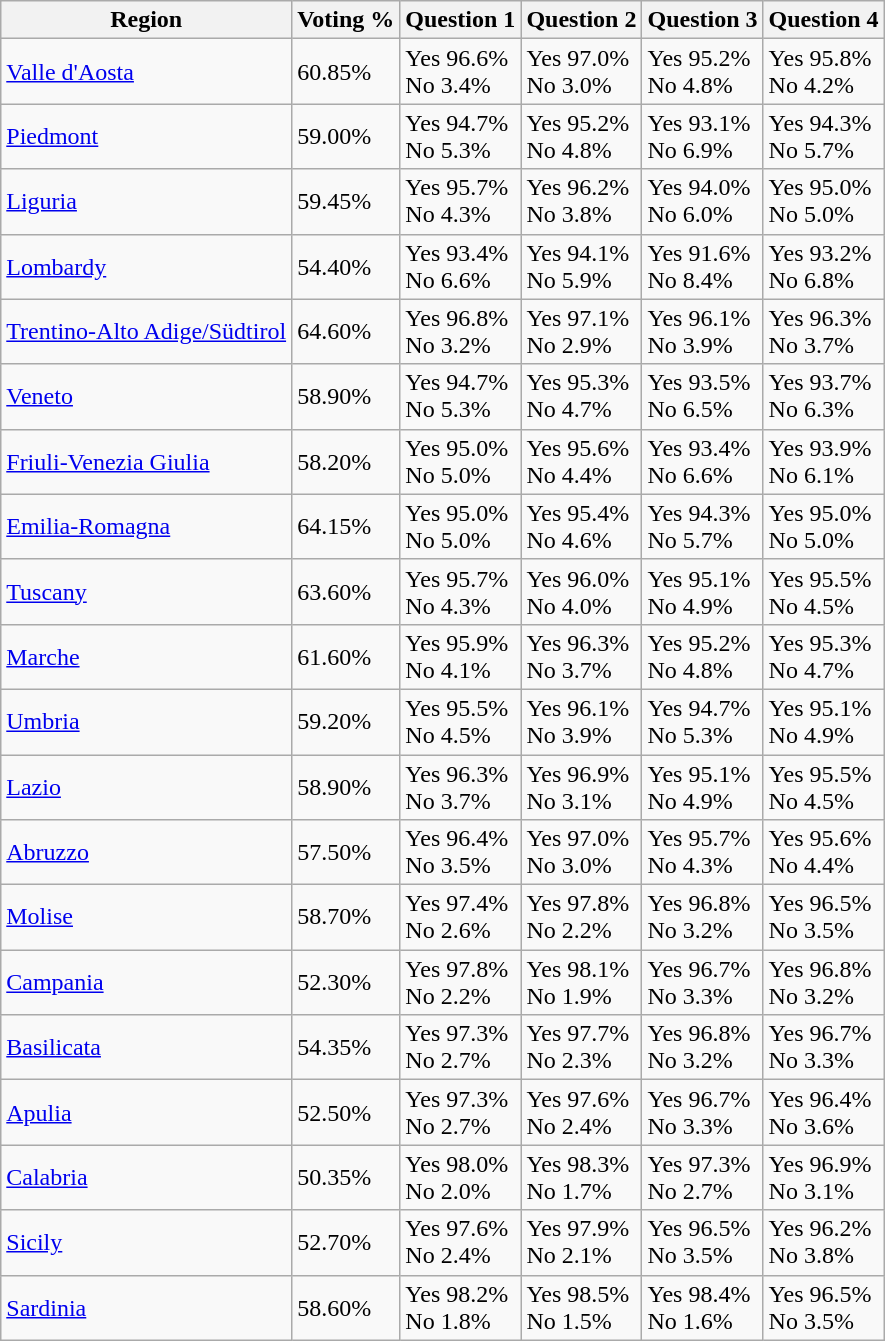<table class="wikitable sortable">
<tr>
<th>Region</th>
<th>Voting %</th>
<th>Question 1</th>
<th>Question 2</th>
<th>Question 3</th>
<th>Question 4</th>
</tr>
<tr>
<td><a href='#'>Valle d'Aosta</a></td>
<td>60.85%</td>
<td>Yes 96.6%<br>No 3.4%</td>
<td>Yes 97.0%<br>No 3.0%</td>
<td>Yes 95.2%<br>No 4.8%</td>
<td>Yes 95.8%<br>No 4.2%</td>
</tr>
<tr>
<td><a href='#'>Piedmont</a></td>
<td>59.00%</td>
<td>Yes 94.7%<br>No 5.3%</td>
<td>Yes 95.2%<br>No 4.8%</td>
<td>Yes 93.1%<br>No 6.9%</td>
<td>Yes 94.3%<br>No 5.7%</td>
</tr>
<tr>
<td><a href='#'>Liguria</a></td>
<td>59.45%</td>
<td>Yes 95.7%<br>No 4.3%</td>
<td>Yes 96.2%<br>No 3.8%</td>
<td>Yes 94.0%<br>No 6.0%</td>
<td>Yes 95.0%<br>No 5.0%</td>
</tr>
<tr>
<td><a href='#'>Lombardy</a></td>
<td>54.40%</td>
<td>Yes 93.4%<br>No 6.6%</td>
<td>Yes 94.1%<br>No 5.9%</td>
<td>Yes 91.6%<br>No 8.4%</td>
<td>Yes 93.2%<br>No 6.8%</td>
</tr>
<tr>
<td><a href='#'>Trentino-Alto Adige/Südtirol</a></td>
<td>64.60%</td>
<td>Yes 96.8%<br>No 3.2%</td>
<td>Yes 97.1%<br>No 2.9%</td>
<td>Yes 96.1%<br>No 3.9%</td>
<td>Yes 96.3%<br>No 3.7%</td>
</tr>
<tr>
<td><a href='#'>Veneto</a></td>
<td>58.90%</td>
<td>Yes 94.7%<br>No 5.3%</td>
<td>Yes 95.3%<br>No 4.7%</td>
<td>Yes 93.5%<br>No 6.5%</td>
<td>Yes 93.7%<br>No 6.3%</td>
</tr>
<tr>
<td><a href='#'>Friuli-Venezia Giulia</a></td>
<td>58.20%</td>
<td>Yes 95.0%<br>No 5.0%</td>
<td>Yes 95.6%<br>No 4.4%</td>
<td>Yes 93.4%<br>No 6.6%</td>
<td>Yes 93.9%<br>No 6.1%</td>
</tr>
<tr>
<td><a href='#'>Emilia-Romagna</a></td>
<td>64.15%</td>
<td>Yes 95.0%<br>No 5.0%</td>
<td>Yes 95.4%<br>No 4.6%</td>
<td>Yes 94.3%<br>No 5.7%</td>
<td>Yes 95.0%<br>No 5.0%</td>
</tr>
<tr>
<td><a href='#'>Tuscany</a></td>
<td>63.60%</td>
<td>Yes 95.7%<br>No 4.3%</td>
<td>Yes 96.0%<br>No 4.0%</td>
<td>Yes 95.1%<br>No 4.9%</td>
<td>Yes 95.5%<br>No 4.5%</td>
</tr>
<tr>
<td><a href='#'>Marche</a></td>
<td>61.60%</td>
<td>Yes 95.9%<br>No 4.1%</td>
<td>Yes 96.3%<br>No 3.7%</td>
<td>Yes 95.2%<br>No 4.8%</td>
<td>Yes 95.3%<br>No 4.7%</td>
</tr>
<tr>
<td><a href='#'>Umbria</a></td>
<td>59.20%</td>
<td>Yes 95.5%<br>No 4.5%</td>
<td>Yes 96.1%<br>No 3.9%</td>
<td>Yes 94.7%<br>No 5.3%</td>
<td>Yes 95.1%<br>No 4.9%</td>
</tr>
<tr>
<td><a href='#'>Lazio</a></td>
<td>58.90%</td>
<td>Yes 96.3%<br>No 3.7%</td>
<td>Yes 96.9%<br>No 3.1%</td>
<td>Yes 95.1%<br>No 4.9%</td>
<td>Yes 95.5%<br>No 4.5%</td>
</tr>
<tr>
<td><a href='#'>Abruzzo</a></td>
<td>57.50%</td>
<td>Yes 96.4%<br>No 3.5%</td>
<td>Yes 97.0%<br>No 3.0%</td>
<td>Yes 95.7%<br>No 4.3%</td>
<td>Yes 95.6%<br>No 4.4%</td>
</tr>
<tr>
<td><a href='#'>Molise</a></td>
<td>58.70%</td>
<td>Yes 97.4%<br>No 2.6%</td>
<td>Yes 97.8%<br>No 2.2%</td>
<td>Yes 96.8%<br>No 3.2%</td>
<td>Yes 96.5%<br>No 3.5%</td>
</tr>
<tr>
<td><a href='#'>Campania</a></td>
<td>52.30%</td>
<td>Yes 97.8%<br>No 2.2%</td>
<td>Yes 98.1%<br>No 1.9%</td>
<td>Yes 96.7%<br>No 3.3%</td>
<td>Yes 96.8%<br>No 3.2%</td>
</tr>
<tr>
<td><a href='#'>Basilicata</a></td>
<td>54.35%</td>
<td>Yes 97.3%<br>No 2.7%</td>
<td>Yes 97.7%<br>No 2.3%</td>
<td>Yes 96.8%<br>No 3.2%</td>
<td>Yes 96.7%<br>No 3.3%</td>
</tr>
<tr>
<td><a href='#'>Apulia</a></td>
<td>52.50%</td>
<td>Yes 97.3%<br>No 2.7%</td>
<td>Yes 97.6%<br>No 2.4%</td>
<td>Yes 96.7%<br>No 3.3%</td>
<td>Yes 96.4%<br>No 3.6%</td>
</tr>
<tr>
<td><a href='#'>Calabria</a></td>
<td>50.35%</td>
<td>Yes 98.0%<br>No 2.0%</td>
<td>Yes 98.3%<br>No 1.7%</td>
<td>Yes 97.3%<br>No 2.7%</td>
<td>Yes 96.9%<br>No 3.1%</td>
</tr>
<tr>
<td><a href='#'>Sicily</a></td>
<td>52.70%</td>
<td>Yes 97.6%<br>No 2.4%</td>
<td>Yes 97.9%<br>No 2.1%</td>
<td>Yes 96.5%<br>No 3.5%</td>
<td>Yes 96.2%<br>No 3.8%</td>
</tr>
<tr>
<td><a href='#'>Sardinia</a></td>
<td>58.60%</td>
<td>Yes 98.2%<br>No 1.8%</td>
<td>Yes 98.5%<br>No 1.5%</td>
<td>Yes 98.4%<br>No 1.6%</td>
<td>Yes 96.5%<br>No 3.5%</td>
</tr>
</table>
